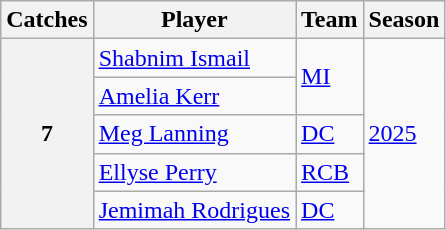<table class="wikitable">
<tr>
<th>Catches</th>
<th>Player</th>
<th>Team</th>
<th>Season</th>
</tr>
<tr>
<th rowspan="5">7</th>
<td><a href='#'>Shabnim Ismail</a></td>
<td rowspan="2"><a href='#'>MI</a></td>
<td rowspan="5"><a href='#'>2025</a></td>
</tr>
<tr>
<td><a href='#'>Amelia Kerr</a></td>
</tr>
<tr>
<td><a href='#'>Meg Lanning</a></td>
<td><a href='#'>DC</a></td>
</tr>
<tr>
<td><a href='#'>Ellyse Perry</a></td>
<td><a href='#'>RCB</a></td>
</tr>
<tr>
<td><a href='#'>Jemimah Rodrigues</a></td>
<td><a href='#'>DC</a></td>
</tr>
</table>
